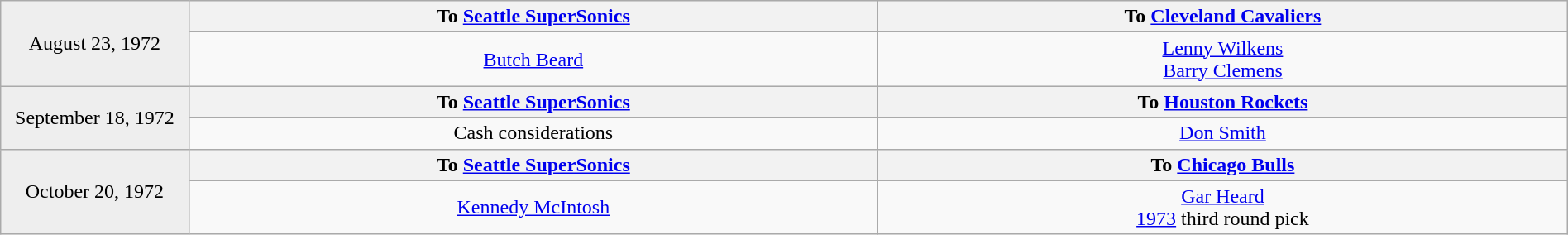<table class="wikitable" border=1 style="border-collapse:collapse; text-align: center; width: 100%" bordercolor="#DFDFDF"  cellpadding="5">
<tr bgcolor="eeeeee">
<td scope="row" rowspan="2" style="width:12%">August 23, 1972</td>
<th scope="col" style="width:44%" valign="top">To <a href='#'>Seattle SuperSonics</a></th>
<th scope="col" style="width:44%" valign="top">To <a href='#'>Cleveland Cavaliers</a></th>
</tr>
<tr>
<td><a href='#'>Butch Beard</a></td>
<td><a href='#'>Lenny Wilkens</a><br><a href='#'>Barry Clemens</a></td>
</tr>
<tr bgcolor="eeeeee">
<td scope="row" rowspan="2" style="width:12%">September 18, 1972</td>
<th scope="col" style="width:44%" valign="top">To <a href='#'>Seattle SuperSonics</a></th>
<th scope="col" style="width:44%" valign="top">To <a href='#'>Houston Rockets</a></th>
</tr>
<tr>
<td>Cash considerations</td>
<td><a href='#'>Don Smith</a></td>
</tr>
<tr bgcolor="eeeeee">
<td scope="row" rowspan="2" style="width:12%">October 20, 1972</td>
<th scope="col" style="width:44%" valign="top">To <a href='#'>Seattle SuperSonics</a></th>
<th scope="col" style="width:44%" valign="top">To <a href='#'>Chicago Bulls</a></th>
</tr>
<tr>
<td><a href='#'>Kennedy McIntosh</a></td>
<td><a href='#'>Gar Heard</a><br><a href='#'>1973</a> third round pick</td>
</tr>
</table>
